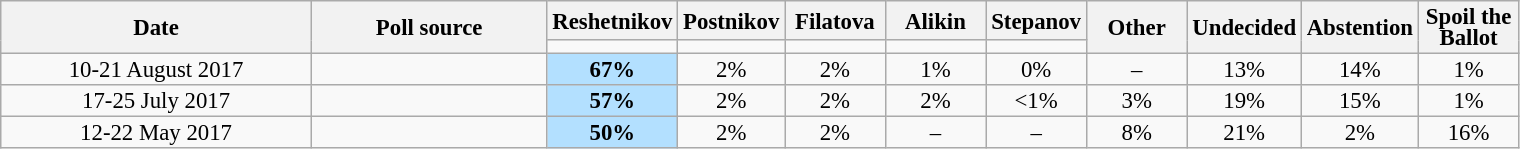<table class=wikitable style="font-size:95%; line-height:14px; text-align:center">
<tr>
<th style=width:200px; rowspan=2>Date</th>
<th style=width:150px; rowspan=2>Poll source</th>
<th style=width:60px>Reshetnikov</th>
<th style=width:60px>Postnikov</th>
<th style=width:60px>Filatova</th>
<th style=width:60px>Alikin</th>
<th style=width:60px>Stepanov</th>
<th style="width:60px;" rowspan=2>Other</th>
<th style="width:60px;" rowspan=2>Undecided</th>
<th style="width:60px;" rowspan=2>Abstention</th>
<th style="width:60px;" rowspan=2>Spoil the Ballot</th>
</tr>
<tr>
<td bgcolor=></td>
<td bgcolor=></td>
<td bgcolor=></td>
<td bgcolor=></td>
<td bgcolor=></td>
</tr>
<tr>
<td>10-21 August 2017</td>
<td></td>
<td style="background:#B3E0FF"><strong>67%</strong></td>
<td>2%</td>
<td>2%</td>
<td>1%</td>
<td>0%</td>
<td>–</td>
<td>13%</td>
<td>14%</td>
<td>1%</td>
</tr>
<tr>
<td>17-25 July 2017</td>
<td></td>
<td style="background:#B3E0FF"><strong>57%</strong></td>
<td>2%</td>
<td>2%</td>
<td>2%</td>
<td><1%</td>
<td>3%</td>
<td>19%</td>
<td>15%</td>
<td>1%</td>
</tr>
<tr>
<td>12-22 May 2017</td>
<td></td>
<td style="background:#B3E0FF"><strong>50%</strong></td>
<td>2%</td>
<td>2%</td>
<td>–</td>
<td>–</td>
<td>8%</td>
<td>21%</td>
<td>2%</td>
<td>16%</td>
</tr>
</table>
